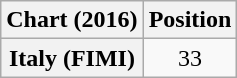<table class="wikitable sortable plainrowheaders" style="text-align:center">
<tr>
<th scope="col">Chart (2016)</th>
<th scope="col">Position</th>
</tr>
<tr>
<th scope="row">Italy (FIMI)</th>
<td>33</td>
</tr>
</table>
